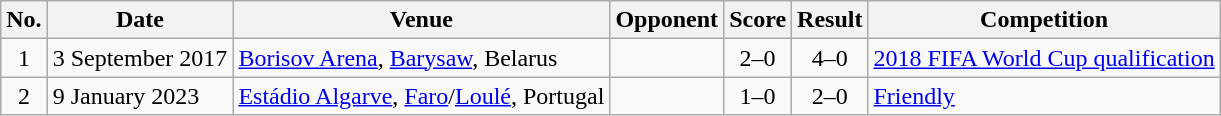<table class="wikitable sortable">
<tr>
<th scope="col">No.</th>
<th scope="col">Date</th>
<th scope="col">Venue</th>
<th scope="col">Opponent</th>
<th scope="col">Score</th>
<th scope="col">Result</th>
<th scope="col">Competition</th>
</tr>
<tr>
<td align="center">1</td>
<td>3 September 2017</td>
<td><a href='#'>Borisov Arena</a>, <a href='#'>Barysaw</a>, Belarus</td>
<td></td>
<td align="center">2–0</td>
<td align="center">4–0</td>
<td><a href='#'>2018 FIFA World Cup qualification</a></td>
</tr>
<tr>
<td align="center">2</td>
<td>9 January 2023</td>
<td><a href='#'>Estádio Algarve</a>, <a href='#'>Faro</a>/<a href='#'>Loulé</a>, Portugal</td>
<td></td>
<td align="center">1–0</td>
<td align="center">2–0</td>
<td><a href='#'>Friendly</a></td>
</tr>
</table>
